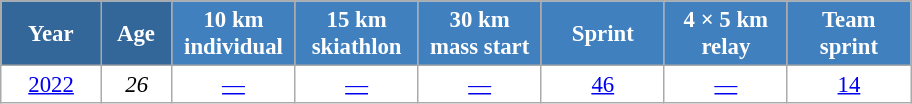<table class="wikitable" style="font-size:95%; text-align:center; border:grey solid 1px; border-collapse:collapse; background:#ffffff;">
<tr>
<th style="background-color:#369; color:white; width:60px;"> Year </th>
<th style="background-color:#369; color:white; width:40px;"> Age </th>
<th style="background-color:#4180be; color:white; width:75px;"> 10 km <br> individual </th>
<th style="background-color:#4180be; color:white; width:75px;"> 15 km <br> skiathlon </th>
<th style="background-color:#4180be; color:white; width:75px;"> 30 km <br> mass start </th>
<th style="background-color:#4180be; color:white; width:75px;"> Sprint </th>
<th style="background-color:#4180be; color:white; width:75px;"> 4 × 5 km <br> relay </th>
<th style="background-color:#4180be; color:white; width:75px;"> Team <br> sprint </th>
</tr>
<tr>
<td><a href='#'>2022</a></td>
<td><em>26</em></td>
<td><a href='#'>—</a></td>
<td><a href='#'>—</a></td>
<td><a href='#'>—</a></td>
<td><a href='#'>46</a></td>
<td><a href='#'>—</a></td>
<td><a href='#'>14</a></td>
</tr>
</table>
